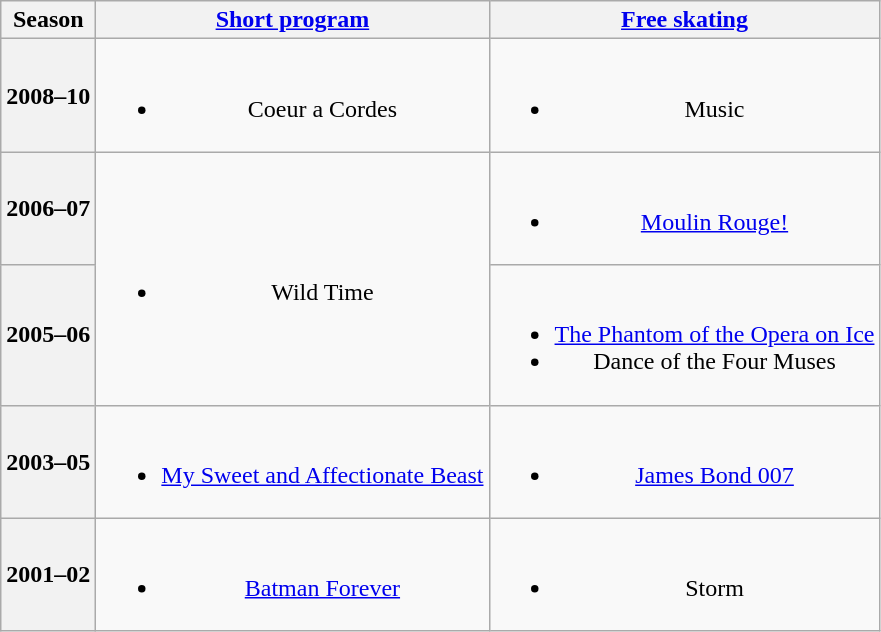<table class=wikitable style=text-align:center>
<tr>
<th>Season</th>
<th><a href='#'>Short program</a></th>
<th><a href='#'>Free skating</a></th>
</tr>
<tr>
<th>2008–10 <br> </th>
<td><br><ul><li>Coeur a Cordes <br></li></ul></td>
<td><br><ul><li>Music <br></li></ul></td>
</tr>
<tr>
<th>2006–07 <br> </th>
<td rowspan=2><br><ul><li>Wild Time</li></ul></td>
<td><br><ul><li><a href='#'>Moulin Rouge!</a> <br></li></ul></td>
</tr>
<tr>
<th>2005–06 <br> </th>
<td><br><ul><li><a href='#'>The Phantom of the Opera on Ice</a> <br></li><li>Dance of the Four Muses <br></li></ul></td>
</tr>
<tr>
<th>2003–05 <br> </th>
<td><br><ul><li><a href='#'>My Sweet and Affectionate Beast</a> <br></li></ul></td>
<td><br><ul><li><a href='#'>James Bond 007</a></li></ul></td>
</tr>
<tr>
<th>2001–02 <br> </th>
<td><br><ul><li><a href='#'>Batman Forever</a> <br></li></ul></td>
<td><br><ul><li>Storm <br></li></ul></td>
</tr>
</table>
